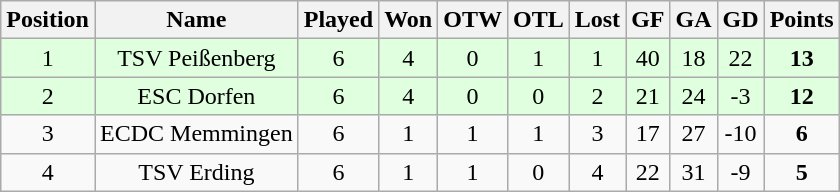<table class="wikitable">
<tr align="center">
<th>Position</th>
<th>Name</th>
<th>Played</th>
<th>Won</th>
<th>OTW</th>
<th>OTL</th>
<th>Lost</th>
<th>GF</th>
<th>GA</th>
<th>GD</th>
<th>Points</th>
</tr>
<tr align="center" bgcolor="#dfffdf">
<td>1</td>
<td>TSV Peißenberg</td>
<td>6</td>
<td>4</td>
<td>0</td>
<td>1</td>
<td>1</td>
<td>40</td>
<td>18</td>
<td>22</td>
<td><strong>13</strong></td>
</tr>
<tr align="center" bgcolor="#dfffdf">
<td>2</td>
<td>ESC Dorfen</td>
<td>6</td>
<td>4</td>
<td>0</td>
<td>0</td>
<td>2</td>
<td>21</td>
<td>24</td>
<td>-3</td>
<td><strong>12</strong></td>
</tr>
<tr align="center">
<td>3</td>
<td>ECDC Memmingen</td>
<td>6</td>
<td>1</td>
<td>1</td>
<td>1</td>
<td>3</td>
<td>17</td>
<td>27</td>
<td>-10</td>
<td><strong>6</strong></td>
</tr>
<tr align="center">
<td>4</td>
<td>TSV Erding</td>
<td>6</td>
<td>1</td>
<td>1</td>
<td>0</td>
<td>4</td>
<td>22</td>
<td>31</td>
<td>-9</td>
<td><strong>5</strong></td>
</tr>
</table>
